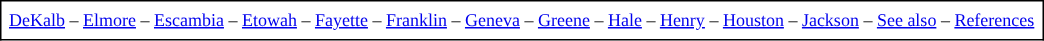<table border="1" cellspacing="0" cellpadding="5" rules="all" style="margin:1em 1em 1em 0; border-collapse:collapse; font-size:75%;">
<tr>
<td><a href='#'>DeKalb</a> – <a href='#'>Elmore</a> – <a href='#'>Escambia</a> – <a href='#'>Etowah</a> – <a href='#'>Fayette</a> – <a href='#'>Franklin</a> – <a href='#'>Geneva</a> – <a href='#'>Greene</a> – <a href='#'>Hale</a> – <a href='#'>Henry</a> – <a href='#'>Houston</a> – <a href='#'>Jackson</a> – <a href='#'>See also</a> – <a href='#'>References</a></td>
</tr>
</table>
